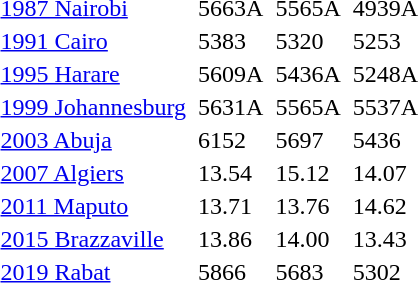<table>
<tr valign="top">
<td><a href='#'>1987 Nairobi</a><br></td>
<td></td>
<td>5663A</td>
<td></td>
<td>5565A</td>
<td></td>
<td>4939A</td>
</tr>
<tr valign="top">
<td><a href='#'>1991 Cairo</a><br></td>
<td></td>
<td>5383</td>
<td></td>
<td>5320</td>
<td></td>
<td>5253</td>
</tr>
<tr valign="top">
<td><a href='#'>1995 Harare</a><br></td>
<td></td>
<td>5609A</td>
<td></td>
<td>5436A</td>
<td></td>
<td>5248A</td>
</tr>
<tr valign="top">
<td><a href='#'>1999 Johannesburg</a><br></td>
<td></td>
<td>5631A</td>
<td></td>
<td>5565A</td>
<td></td>
<td>5537A</td>
</tr>
<tr valign="top">
<td><a href='#'>2003 Abuja</a><br></td>
<td></td>
<td>6152</td>
<td></td>
<td>5697</td>
<td></td>
<td>5436</td>
</tr>
<tr valign="top">
<td><a href='#'>2007 Algiers</a><br></td>
<td></td>
<td>13.54</td>
<td></td>
<td>15.12</td>
<td></td>
<td>14.07</td>
</tr>
<tr valign="top">
<td><a href='#'>2011 Maputo</a><br></td>
<td></td>
<td>13.71</td>
<td></td>
<td>13.76</td>
<td></td>
<td>14.62</td>
</tr>
<tr valign="top">
<td><a href='#'>2015 Brazzaville</a><br></td>
<td></td>
<td>13.86</td>
<td></td>
<td>14.00</td>
<td></td>
<td>13.43</td>
</tr>
<tr valign="top">
<td><a href='#'>2019 Rabat</a><br></td>
<td></td>
<td>5866</td>
<td></td>
<td>5683</td>
<td></td>
<td>5302</td>
</tr>
</table>
